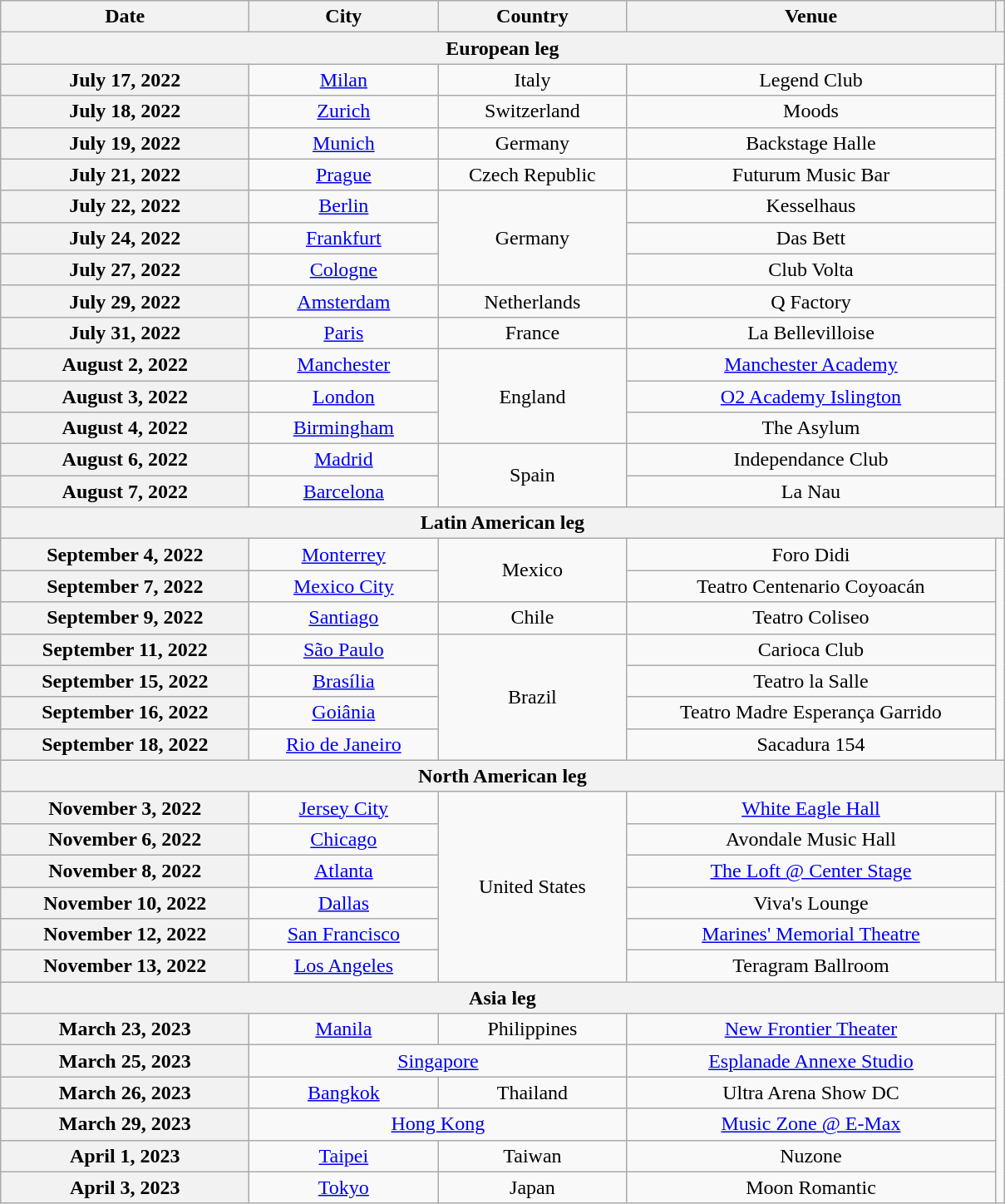<table class="wikitable plainrowheaders" style="text-align:center">
<tr>
<th scope="col" style="width:12em">Date</th>
<th scope="col" style="width:9em">City</th>
<th scope="col" style="width:9em">Country</th>
<th scope="col" style="width:18em">Venue</th>
<th scope="col"></th>
</tr>
<tr>
<th colspan="5"><strong>European leg</strong></th>
</tr>
<tr>
<th scope="row">July 17, 2022</th>
<td><a href='#'>Milan</a></td>
<td>Italy</td>
<td>Legend Club</td>
<td rowspan="14"></td>
</tr>
<tr>
<th scope="row">July 18, 2022</th>
<td><a href='#'>Zurich</a></td>
<td>Switzerland</td>
<td>Moods</td>
</tr>
<tr>
<th scope="row">July 19, 2022</th>
<td><a href='#'>Munich</a></td>
<td>Germany</td>
<td>Backstage Halle</td>
</tr>
<tr>
<th scope="row">July 21, 2022</th>
<td><a href='#'>Prague</a></td>
<td>Czech Republic</td>
<td>Futurum Music Bar</td>
</tr>
<tr>
<th scope="row">July 22, 2022</th>
<td><a href='#'>Berlin</a></td>
<td rowspan="3">Germany</td>
<td>Kesselhaus</td>
</tr>
<tr>
<th scope="row">July 24, 2022</th>
<td><a href='#'>Frankfurt</a></td>
<td>Das Bett</td>
</tr>
<tr>
<th scope="row">July 27, 2022</th>
<td><a href='#'>Cologne</a></td>
<td>Club Volta</td>
</tr>
<tr>
<th scope="row">July 29, 2022</th>
<td><a href='#'>Amsterdam</a></td>
<td>Netherlands</td>
<td>Q Factory</td>
</tr>
<tr>
<th scope="row">July 31, 2022</th>
<td><a href='#'>Paris</a></td>
<td>France</td>
<td>La Bellevilloise</td>
</tr>
<tr>
<th scope="row">August 2, 2022</th>
<td><a href='#'>Manchester</a></td>
<td rowspan="3">England</td>
<td><a href='#'>Manchester Academy</a></td>
</tr>
<tr>
<th scope="row">August 3, 2022</th>
<td><a href='#'>London</a></td>
<td><a href='#'>O2 Academy Islington</a></td>
</tr>
<tr>
<th scope="row">August 4, 2022</th>
<td><a href='#'>Birmingham</a></td>
<td>The Asylum</td>
</tr>
<tr>
<th scope="row">August 6, 2022</th>
<td><a href='#'>Madrid</a></td>
<td rowspan="2">Spain</td>
<td>Independance Club</td>
</tr>
<tr>
<th scope="row">August 7, 2022</th>
<td><a href='#'>Barcelona</a></td>
<td>La Nau</td>
</tr>
<tr>
<th colspan="5"><strong>Latin American leg</strong></th>
</tr>
<tr>
<th scope="row">September 4, 2022</th>
<td><a href='#'>Monterrey</a></td>
<td rowspan="2">Mexico</td>
<td>Foro Didi</td>
<td rowspan="7"></td>
</tr>
<tr>
<th scope="row">September 7, 2022</th>
<td><a href='#'>Mexico City</a></td>
<td>Teatro Centenario Coyoacán</td>
</tr>
<tr>
<th scope="row">September 9, 2022</th>
<td><a href='#'>Santiago</a></td>
<td>Chile</td>
<td>Teatro Coliseo</td>
</tr>
<tr>
<th scope="row">September 11, 2022</th>
<td><a href='#'>São Paulo</a></td>
<td rowspan="4">Brazil</td>
<td>Carioca Club</td>
</tr>
<tr>
<th scope="row">September 15, 2022</th>
<td><a href='#'>Brasília</a></td>
<td>Teatro la Salle</td>
</tr>
<tr>
<th scope="row">September 16, 2022</th>
<td><a href='#'>Goiânia</a></td>
<td>Teatro Madre Esperança Garrido</td>
</tr>
<tr>
<th scope="row">September 18, 2022</th>
<td><a href='#'>Rio de Janeiro</a></td>
<td>Sacadura 154</td>
</tr>
<tr>
<th colspan="5"><strong>North American leg</strong></th>
</tr>
<tr>
<th scope="row">November 3, 2022</th>
<td><a href='#'>Jersey City</a></td>
<td rowspan="6">United States</td>
<td><a href='#'>White Eagle Hall</a></td>
<td rowspan="6"></td>
</tr>
<tr>
<th scope="row">November 6, 2022</th>
<td><a href='#'>Chicago</a></td>
<td>Avondale Music Hall</td>
</tr>
<tr>
<th scope="row">November 8, 2022</th>
<td><a href='#'>Atlanta</a></td>
<td><a href='#'>The Loft @ Center Stage</a></td>
</tr>
<tr>
<th scope="row">November 10, 2022</th>
<td><a href='#'>Dallas</a></td>
<td>Viva's Lounge</td>
</tr>
<tr>
<th scope="row">November 12, 2022</th>
<td><a href='#'>San Francisco</a></td>
<td><a href='#'>Marines' Memorial Theatre</a></td>
</tr>
<tr>
<th scope="row">November 13, 2022</th>
<td><a href='#'>Los Angeles</a></td>
<td>Teragram Ballroom</td>
</tr>
<tr>
<th colspan="5"><strong>Asia leg</strong></th>
</tr>
<tr>
<th scope="row">March 23, 2023</th>
<td><a href='#'>Manila</a></td>
<td>Philippines</td>
<td><a href='#'>New Frontier Theater</a></td>
<td rowspan="6"></td>
</tr>
<tr>
<th scope="row">March 25, 2023</th>
<td colspan="2"><a href='#'>Singapore</a></td>
<td><a href='#'>Esplanade Annexe Studio</a></td>
</tr>
<tr>
<th scope="row">March 26, 2023</th>
<td><a href='#'>Bangkok</a></td>
<td>Thailand</td>
<td>Ultra Arena Show DC</td>
</tr>
<tr>
<th scope="row">March 29, 2023</th>
<td colspan="2"><a href='#'>Hong Kong</a></td>
<td><a href='#'>Music Zone @ E-Max</a></td>
</tr>
<tr>
<th scope="row">April 1, 2023</th>
<td><a href='#'>Taipei</a></td>
<td>Taiwan</td>
<td>Nuzone</td>
</tr>
<tr>
<th scope="row">April 3, 2023</th>
<td><a href='#'>Tokyo</a></td>
<td>Japan</td>
<td>Moon Romantic</td>
</tr>
</table>
